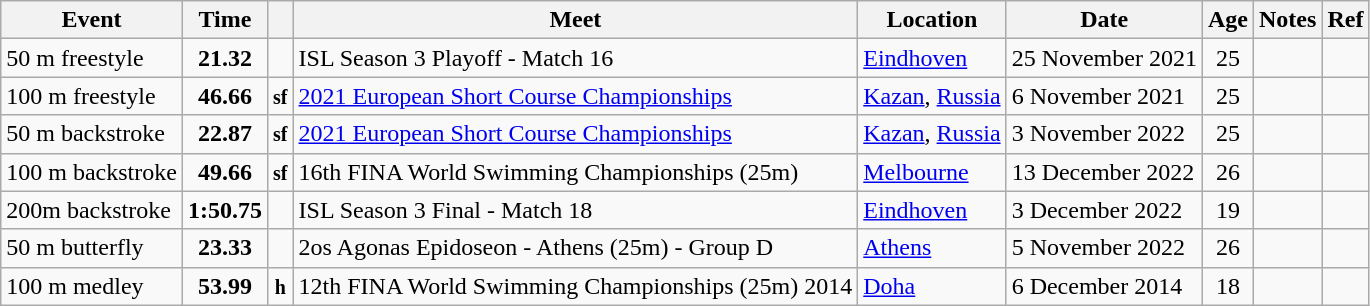<table class="wikitable">
<tr>
<th>Event</th>
<th>Time</th>
<th></th>
<th>Meet</th>
<th>Location</th>
<th>Date</th>
<th>Age</th>
<th>Notes</th>
<th>Ref</th>
</tr>
<tr>
<td>50 m freestyle</td>
<td style="text-align:center;"><strong>21.32</strong></td>
<td style="text-align:center;"></td>
<td>ISL Season 3 Playoff - Match 16</td>
<td><a href='#'>Eindhoven</a></td>
<td>25 November 2021</td>
<td style="text-align:center;">25</td>
<td style="text-align:center;"></td>
<td style="text-align:center;"></td>
</tr>
<tr>
<td>100 m freestyle</td>
<td style="text-align:center;"><strong>46.66</strong></td>
<td style="text-align:center;"><strong><small>sf</small></strong></td>
<td><a href='#'>2021 European Short Course Championships</a></td>
<td><a href='#'>Kazan</a>, <a href='#'>Russia</a></td>
<td>6 November 2021</td>
<td style="text-align:center;">25</td>
<td style="text-align:center;"></td>
<td style="text-align:center;"></td>
</tr>
<tr>
<td>50 m backstroke</td>
<td style="text-align:center;"><strong>22.87</strong></td>
<td style="text-align:center;"><strong><small>sf</small></strong></td>
<td><a href='#'>2021 European Short Course Championships</a></td>
<td><a href='#'>Kazan</a>, <a href='#'>Russia</a></td>
<td>3 November 2022</td>
<td style="text-align:center;">25</td>
<td style="text-align:center;"></td>
<td style="text-align:center;"></td>
</tr>
<tr>
<td>100 m backstroke</td>
<td style="text-align:center;"><strong>49.66</strong></td>
<td style="text-align:center;"><strong><small>sf</small></strong></td>
<td>16th FINA World Swimming Championships (25m)</td>
<td><a href='#'>Melbourne</a></td>
<td>13 December 2022</td>
<td style="text-align:center;">26</td>
<td style="text-align:center;"></td>
<td style="text-align:center;"></td>
</tr>
<tr>
<td>200m backstroke</td>
<td style="text-align:center;"><strong>1:50.75</strong></td>
<td style="text-align:center;"></td>
<td>ISL Season 3 Final - Match 18</td>
<td><a href='#'>Eindhoven</a></td>
<td>3 December 2022</td>
<td style="text-align:center;">19</td>
<td style="text-align:center;"></td>
<td style="text-align:center;"></td>
</tr>
<tr>
<td>50 m butterfly</td>
<td style="text-align:center;"><strong>23.33</strong></td>
<td style="text-align:center;"></td>
<td>2os Agonas Epidoseon - Athens (25m) - Group D</td>
<td><a href='#'>Athens</a></td>
<td>5 November 2022</td>
<td style="text-align:center;">26</td>
<td style="text-align:center;"></td>
<td style="text-align:center;"></td>
</tr>
<tr>
<td>100 m medley</td>
<td style="text-align:center;"><strong>53.99</strong></td>
<td style="text-align:center;"><strong><small>h</small></strong></td>
<td>12th FINA World Swimming Championships (25m) 2014</td>
<td><a href='#'>Doha</a></td>
<td>6 December 2014</td>
<td style="text-align:center;">18</td>
<td style="text-align:center;"></td>
<td style="text-align:center;"></td>
</tr>
</table>
